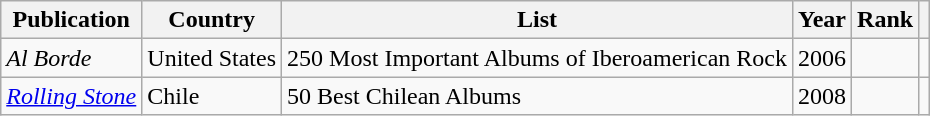<table class="sortable wikitable">
<tr>
<th>Publication</th>
<th>Country</th>
<th>List</th>
<th>Year</th>
<th>Rank</th>
<th></th>
</tr>
<tr>
<td><em>Al Borde</em></td>
<td>United States</td>
<td>250 Most Important Albums of Iberoamerican Rock</td>
<td>2006</td>
<td></td>
<td></td>
</tr>
<tr>
<td><em><a href='#'>Rolling Stone</a></em></td>
<td>Chile</td>
<td>50 Best Chilean Albums</td>
<td>2008</td>
<td></td>
<td></td>
</tr>
</table>
